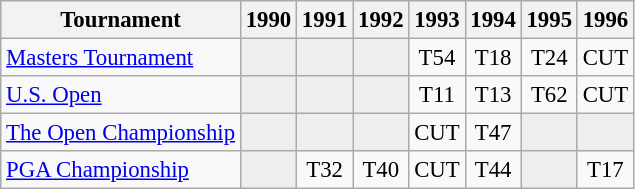<table class="wikitable" style="font-size:95%;text-align:center;">
<tr>
<th>Tournament</th>
<th>1990</th>
<th>1991</th>
<th>1992</th>
<th>1993</th>
<th>1994</th>
<th>1995</th>
<th>1996</th>
</tr>
<tr>
<td align=left><a href='#'>Masters Tournament</a></td>
<td style="background:#eeeeee;"></td>
<td style="background:#eeeeee;"></td>
<td style="background:#eeeeee;"></td>
<td>T54</td>
<td>T18</td>
<td>T24</td>
<td>CUT</td>
</tr>
<tr>
<td align=left><a href='#'>U.S. Open</a></td>
<td style="background:#eeeeee;"></td>
<td style="background:#eeeeee;"></td>
<td style="background:#eeeeee;"></td>
<td>T11</td>
<td>T13</td>
<td>T62</td>
<td>CUT</td>
</tr>
<tr>
<td align=left><a href='#'>The Open Championship</a></td>
<td style="background:#eeeeee;"></td>
<td style="background:#eeeeee;"></td>
<td style="background:#eeeeee;"></td>
<td>CUT</td>
<td>T47</td>
<td style="background:#eeeeee;"></td>
<td style="background:#eeeeee;"></td>
</tr>
<tr>
<td align=left><a href='#'>PGA Championship</a></td>
<td style="background:#eeeeee;"></td>
<td>T32</td>
<td>T40</td>
<td>CUT</td>
<td>T44</td>
<td style="background:#eeeeee;"></td>
<td>T17</td>
</tr>
</table>
